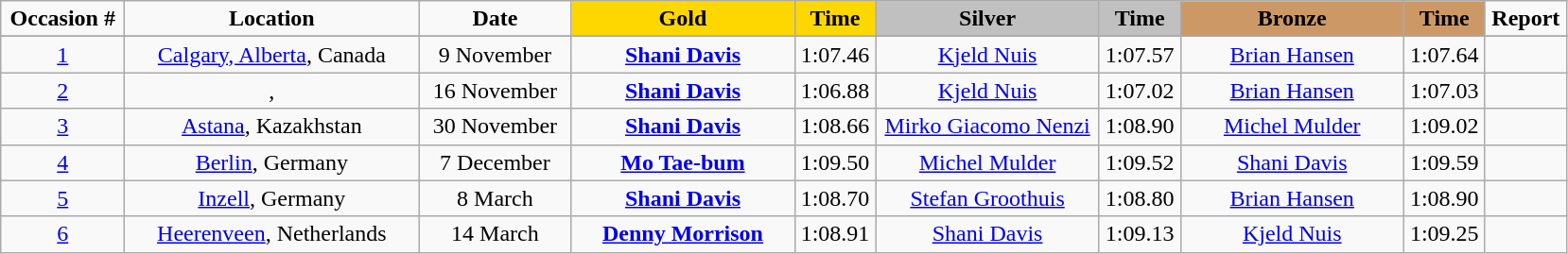<table class="wikitable">
<tr>
<td width="80" align="center"><strong>Occasion #</strong></td>
<td width="200" align="center"><strong>Location</strong></td>
<td width="100" align="center"><strong>Date</strong></td>
<td width="150" bgcolor="gold" align="center"><strong>Gold</strong></td>
<td width="50" bgcolor="gold" align="center"><strong>Time</strong></td>
<td width="150" bgcolor="silver" align="center"><strong>Silver</strong></td>
<td width="50" bgcolor="silver" align="center"><strong>Time</strong></td>
<td width="150" bgcolor="#CC9966" align="center"><strong>Bronze</strong></td>
<td width="50" bgcolor="#CC9966" align="center"><strong>Time</strong></td>
<td width="50" align="center"><strong>Report</strong></td>
</tr>
<tr bgcolor="#cccccc">
</tr>
<tr>
<td align="center"><a href='#'>1</a></td>
<td align="center"><a href='#'>Calgary, Alberta</a>, Canada</td>
<td align="center">9 November</td>
<td align="center"><strong><a href='#'>Shani Davis</a></strong><br><small></small></td>
<td align="center">1:07.46</td>
<td align="center"><a href='#'>Kjeld Nuis</a><br><small></small></td>
<td align="center">1:07.57</td>
<td align="center"><a href='#'>Brian Hansen</a><br><small></small></td>
<td align="center">1:07.64</td>
<td align="center"></td>
</tr>
<tr>
<td align="center"><a href='#'>2</a></td>
<td align="center">, </td>
<td align="center">16 November</td>
<td align="center"><strong><a href='#'>Shani Davis</a></strong><br><small></small></td>
<td align="center">1:06.88</td>
<td align="center"><a href='#'>Kjeld Nuis</a><br><small></small></td>
<td align="center">1:07.02</td>
<td align="center"><a href='#'>Brian Hansen</a><br><small></small></td>
<td align="center">1:07.03</td>
<td align="center"></td>
</tr>
<tr>
<td align="center"><a href='#'>3</a></td>
<td align="center"><a href='#'>Astana</a>, Kazakhstan</td>
<td align="center">30 November</td>
<td align="center"><strong><a href='#'>Shani Davis</a></strong><br><small></small></td>
<td align="center">1:08.66</td>
<td align="center"><a href='#'>Mirko Giacomo Nenzi</a><br><small></small></td>
<td align="center">1:08.90</td>
<td align="center"><a href='#'>Michel Mulder</a><br><small></small></td>
<td align="center">1:09.02</td>
<td align="center"></td>
</tr>
<tr>
<td align="center"><a href='#'>4</a></td>
<td align="center"><a href='#'>Berlin</a>, Germany</td>
<td align="center">7 December</td>
<td align="center"><strong><a href='#'>Mo Tae-bum</a></strong><br><small></small></td>
<td align="center">1:09.50</td>
<td align="center"><a href='#'>Michel Mulder</a><br><small></small></td>
<td align="center">1:09.52</td>
<td align="center"><a href='#'>Shani Davis</a><br><small></small></td>
<td align="center">1:09.59</td>
<td align="center"></td>
</tr>
<tr>
<td align="center"><a href='#'>5</a></td>
<td align="center"><a href='#'>Inzell</a>, Germany</td>
<td align="center">8 March</td>
<td align="center"><strong><a href='#'>Shani Davis</a></strong><br><small></small></td>
<td align="center">1:08.70</td>
<td align="center"><a href='#'>Stefan Groothuis</a><br><small></small></td>
<td align="center">1:08.80</td>
<td align="center"><a href='#'>Brian Hansen</a><br><small></small></td>
<td align="center">1:08.90</td>
<td align="center"></td>
</tr>
<tr>
<td align="center"><a href='#'>6</a></td>
<td align="center"><a href='#'>Heerenveen</a>, Netherlands</td>
<td align="center">14 March</td>
<td align="center"><strong><a href='#'>Denny Morrison</a></strong><br><small></small></td>
<td align="center">1:08.91</td>
<td align="center"><a href='#'>Shani Davis</a><br><small></small></td>
<td align="center">1:09.13</td>
<td align="center"><a href='#'>Kjeld Nuis</a><br><small></small></td>
<td align="center">1:09.25</td>
<td align="center"></td>
</tr>
</table>
